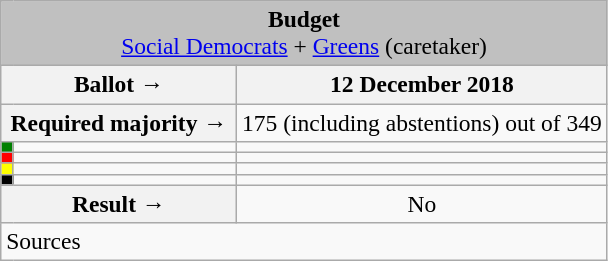<table class="wikitable" style="text-align:center; font-size:98%;">
<tr>
<td colspan="3" align="center" bgcolor="#C0C0C0"><strong>Budget</strong><br><a href='#'>Social Democrats</a> + <a href='#'>Greens</a> (caretaker)</td>
</tr>
<tr>
<th colspan="2" style="width:150px;">Ballot →</th>
<th>12 December 2018</th>
</tr>
<tr>
<th colspan="2">Required majority →</th>
<td>175 (including abstentions) out of 349</td>
</tr>
<tr>
<th style="width:1px; background:green;"></th>
<td style="text-align:left;"></td>
<td></td>
</tr>
<tr>
<th style="background:red;"></th>
<td style="text-align:left;"></td>
<td></td>
</tr>
<tr>
<th style="background:yellow;"></th>
<td style="text-align:left;"></td>
<td></td>
</tr>
<tr>
<th style="background:black;"></th>
<td style="text-align:left;"></td>
<td></td>
</tr>
<tr>
<th colspan="2">Result →</th>
<td>No </td>
</tr>
<tr>
<td colspan="3" style="text-align:left;">Sources </td>
</tr>
</table>
